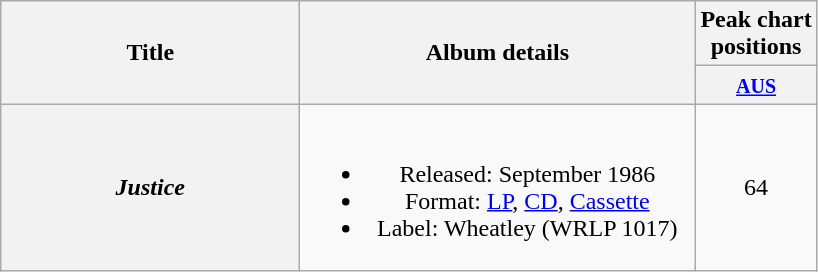<table class="wikitable plainrowheaders" style="text-align:center;" border="1">
<tr>
<th scope="col" rowspan="2" style="width:12em;">Title</th>
<th scope="col" rowspan="2" style="width:16em;">Album details</th>
<th scope="col" colspan="1">Peak chart<br>positions</th>
</tr>
<tr>
<th scope="col" style="text-align:center;"><small><a href='#'>AUS</a></small><br></th>
</tr>
<tr>
<th scope="row"><em>Justice</em></th>
<td><br><ul><li>Released: September 1986</li><li>Format: <a href='#'>LP</a>, <a href='#'>CD</a>, <a href='#'>Cassette</a></li><li>Label: Wheatley (WRLP 1017)</li></ul></td>
<td align="center">64</td>
</tr>
</table>
